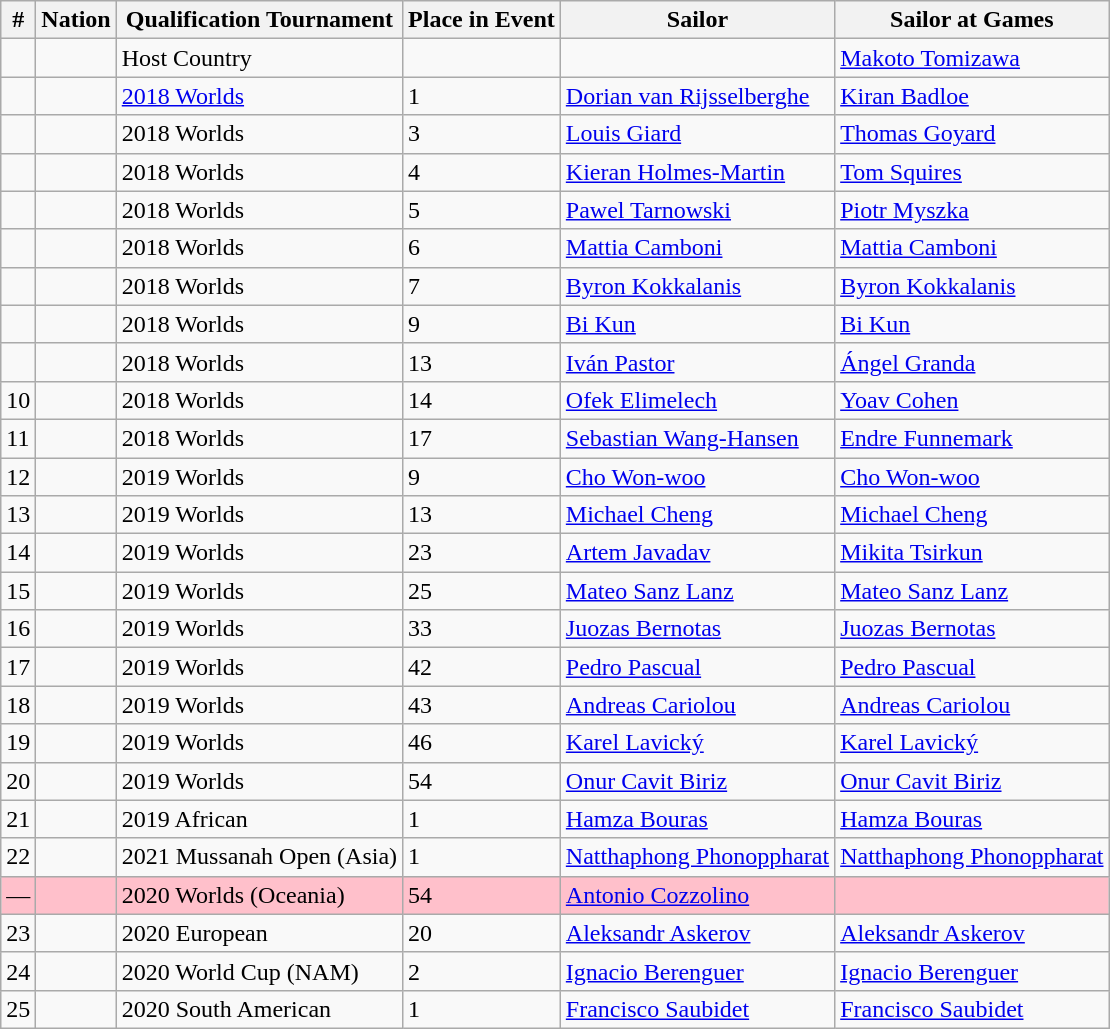<table class="sortable wikitable">
<tr>
<th>#</th>
<th>Nation</th>
<th>Qualification Tournament</th>
<th>Place in Event</th>
<th>Sailor</th>
<th>Sailor at Games</th>
</tr>
<tr>
<td></td>
<td></td>
<td>Host Country</td>
<td></td>
<td></td>
<td><a href='#'>Makoto Tomizawa</a></td>
</tr>
<tr>
<td></td>
<td></td>
<td><a href='#'>2018 Worlds</a></td>
<td>1</td>
<td><a href='#'>Dorian van Rijsselberghe</a></td>
<td><a href='#'>Kiran Badloe</a></td>
</tr>
<tr>
<td></td>
<td></td>
<td>2018 Worlds</td>
<td>3</td>
<td><a href='#'>Louis Giard</a></td>
<td><a href='#'>Thomas Goyard</a></td>
</tr>
<tr>
<td></td>
<td></td>
<td>2018 Worlds</td>
<td>4</td>
<td><a href='#'>Kieran Holmes-Martin</a></td>
<td><a href='#'>Tom Squires</a></td>
</tr>
<tr>
<td></td>
<td></td>
<td>2018 Worlds</td>
<td>5</td>
<td><a href='#'>Pawel Tarnowski</a></td>
<td><a href='#'>Piotr Myszka</a></td>
</tr>
<tr>
<td></td>
<td></td>
<td>2018 Worlds</td>
<td>6</td>
<td><a href='#'>Mattia Camboni</a></td>
<td><a href='#'>Mattia Camboni</a></td>
</tr>
<tr>
<td></td>
<td></td>
<td>2018 Worlds</td>
<td>7</td>
<td><a href='#'>Byron Kokkalanis</a></td>
<td><a href='#'>Byron Kokkalanis</a></td>
</tr>
<tr>
<td></td>
<td></td>
<td>2018 Worlds</td>
<td>9</td>
<td><a href='#'>Bi Kun</a></td>
<td><a href='#'>Bi Kun</a></td>
</tr>
<tr>
<td></td>
<td></td>
<td>2018 Worlds</td>
<td>13</td>
<td><a href='#'>Iván Pastor</a></td>
<td><a href='#'>Ángel Granda</a></td>
</tr>
<tr>
<td>10</td>
<td></td>
<td>2018 Worlds</td>
<td>14</td>
<td><a href='#'>Ofek Elimelech</a></td>
<td><a href='#'>Yoav Cohen</a></td>
</tr>
<tr>
<td>11</td>
<td></td>
<td>2018 Worlds</td>
<td>17</td>
<td><a href='#'>Sebastian Wang-Hansen</a></td>
<td><a href='#'>Endre Funnemark</a></td>
</tr>
<tr>
<td>12</td>
<td></td>
<td>2019 Worlds</td>
<td>9</td>
<td><a href='#'>Cho Won-woo</a></td>
<td><a href='#'>Cho Won-woo</a></td>
</tr>
<tr>
<td>13</td>
<td></td>
<td>2019 Worlds</td>
<td>13</td>
<td><a href='#'>Michael Cheng</a></td>
<td><a href='#'>Michael Cheng</a></td>
</tr>
<tr>
<td>14</td>
<td></td>
<td>2019 Worlds</td>
<td>23</td>
<td><a href='#'>Artem Javadav</a></td>
<td><a href='#'>Mikita Tsirkun</a></td>
</tr>
<tr>
<td>15</td>
<td></td>
<td>2019 Worlds</td>
<td>25</td>
<td><a href='#'>Mateo Sanz Lanz</a></td>
<td><a href='#'>Mateo Sanz Lanz</a></td>
</tr>
<tr>
<td>16</td>
<td></td>
<td>2019 Worlds</td>
<td>33</td>
<td><a href='#'>Juozas Bernotas</a></td>
<td><a href='#'>Juozas Bernotas</a></td>
</tr>
<tr>
<td>17</td>
<td></td>
<td>2019 Worlds</td>
<td>42</td>
<td><a href='#'>Pedro Pascual</a></td>
<td><a href='#'>Pedro Pascual</a></td>
</tr>
<tr>
<td>18</td>
<td></td>
<td>2019 Worlds</td>
<td>43</td>
<td><a href='#'>Andreas Cariolou</a></td>
<td><a href='#'>Andreas Cariolou</a></td>
</tr>
<tr>
<td>19</td>
<td></td>
<td>2019 Worlds</td>
<td>46</td>
<td><a href='#'>Karel Lavický</a></td>
<td><a href='#'>Karel Lavický</a></td>
</tr>
<tr>
<td>20</td>
<td></td>
<td>2019 Worlds</td>
<td>54</td>
<td><a href='#'>Onur Cavit Biriz</a></td>
<td><a href='#'>Onur Cavit Biriz</a></td>
</tr>
<tr>
<td>21</td>
<td></td>
<td>2019 African</td>
<td>1</td>
<td><a href='#'>Hamza Bouras</a></td>
<td><a href='#'>Hamza Bouras</a></td>
</tr>
<tr>
<td>22</td>
<td></td>
<td>2021 Mussanah Open (Asia)</td>
<td>1</td>
<td><a href='#'>Natthaphong Phonoppharat</a></td>
<td><a href='#'>Natthaphong Phonoppharat</a></td>
</tr>
<tr style="background:pink;">
<td>—</td>
<td></td>
<td>2020 Worlds (Oceania)</td>
<td>54</td>
<td><a href='#'>Antonio Cozzolino</a></td>
<td></td>
</tr>
<tr>
<td>23</td>
<td></td>
<td>2020 European</td>
<td>20</td>
<td><a href='#'>Aleksandr Askerov</a></td>
<td><a href='#'>Aleksandr Askerov</a></td>
</tr>
<tr>
<td>24</td>
<td></td>
<td>2020 World Cup (NAM)</td>
<td>2</td>
<td><a href='#'>Ignacio Berenguer</a></td>
<td><a href='#'>Ignacio Berenguer</a></td>
</tr>
<tr>
<td>25</td>
<td></td>
<td>2020 South American</td>
<td>1</td>
<td><a href='#'>Francisco Saubidet</a></td>
<td><a href='#'>Francisco Saubidet</a></td>
</tr>
</table>
